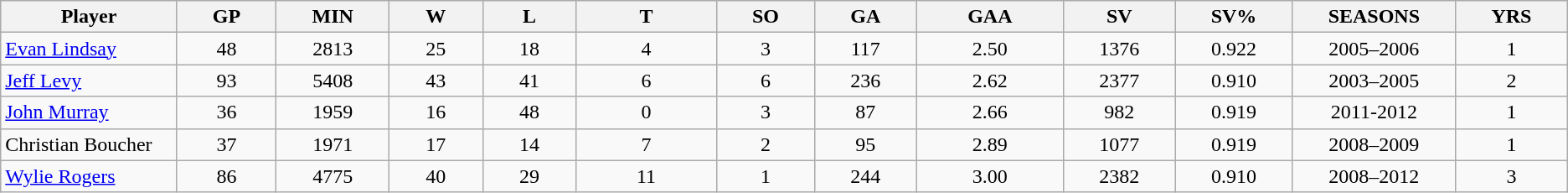<table class="wikitable">
<tr>
<th bgcolor="#DDDDFF" width="3%">Player</th>
<th bgcolor="#DDDDFF" width="2%">GP</th>
<th bgcolor="#DDDDFF" width="2%">MIN</th>
<th bgcolor="#DDDDFF" width="2%">W</th>
<th bgcolor="#DDDDFF" width="2%">L</th>
<th bgcolor="#DDDDFF" width="3%">T</th>
<th bgcolor="#DDDDFF" width="2%">SO</th>
<th bgcolor="#DDDDFF" width="2%">GA</th>
<th bgcolor="#DDDDFF" width="3%">GAA</th>
<th bgcolor="#DDDDFF" width="2%">SV</th>
<th bgcolor="#DDDDFF" width="2%">SV%</th>
<th bgcolor="#DDDDFF" width="2%">SEASONS</th>
<th bgcolor="#DDDDFF" width="2%">YRS</th>
</tr>
<tr>
<td align=left><a href='#'>Evan Lindsay</a></td>
<td align=center>48</td>
<td align=center>2813</td>
<td align=center>25</td>
<td align=center>18</td>
<td align=center>4</td>
<td align=center>3</td>
<td align=center>117</td>
<td align=center>2.50</td>
<td align=center>1376</td>
<td align=center>0.922</td>
<td align=center>2005–2006</td>
<td align=center>1</td>
</tr>
<tr>
<td align=left><a href='#'>Jeff Levy</a></td>
<td align=center>93</td>
<td align=center>5408</td>
<td align=center>43</td>
<td align=center>41</td>
<td align=center>6</td>
<td align=center>6</td>
<td align=center>236</td>
<td align=center>2.62</td>
<td align=center>2377</td>
<td align=center>0.910</td>
<td align=center>2003–2005</td>
<td align=center>2</td>
</tr>
<tr>
<td align=left><a href='#'>John Murray</a></td>
<td align=center>36</td>
<td align=center>1959</td>
<td align=center>16</td>
<td align=center>48</td>
<td align=center>0</td>
<td align=center>3</td>
<td align=center>87</td>
<td align=center>2.66</td>
<td align=center>982</td>
<td align=center>0.919</td>
<td align=center>2011-2012</td>
<td align=center>1</td>
</tr>
<tr>
<td align=left>Christian Boucher</td>
<td align=center>37</td>
<td align=center>1971</td>
<td align=center>17</td>
<td align=center>14</td>
<td align=center>7</td>
<td align=center>2</td>
<td align=center>95</td>
<td align=center>2.89</td>
<td align=center>1077</td>
<td align=center>0.919</td>
<td align=center>2008–2009</td>
<td align=center>1</td>
</tr>
<tr>
<td align=left><a href='#'>Wylie Rogers</a></td>
<td align=center>86</td>
<td align=center>4775</td>
<td align=center>40</td>
<td align=center>29</td>
<td align=center>11</td>
<td align=center>1</td>
<td align=center>244</td>
<td align=center>3.00</td>
<td align=center>2382</td>
<td align=center>0.910</td>
<td align=center>2008–2012</td>
<td align=center>3</td>
</tr>
</table>
